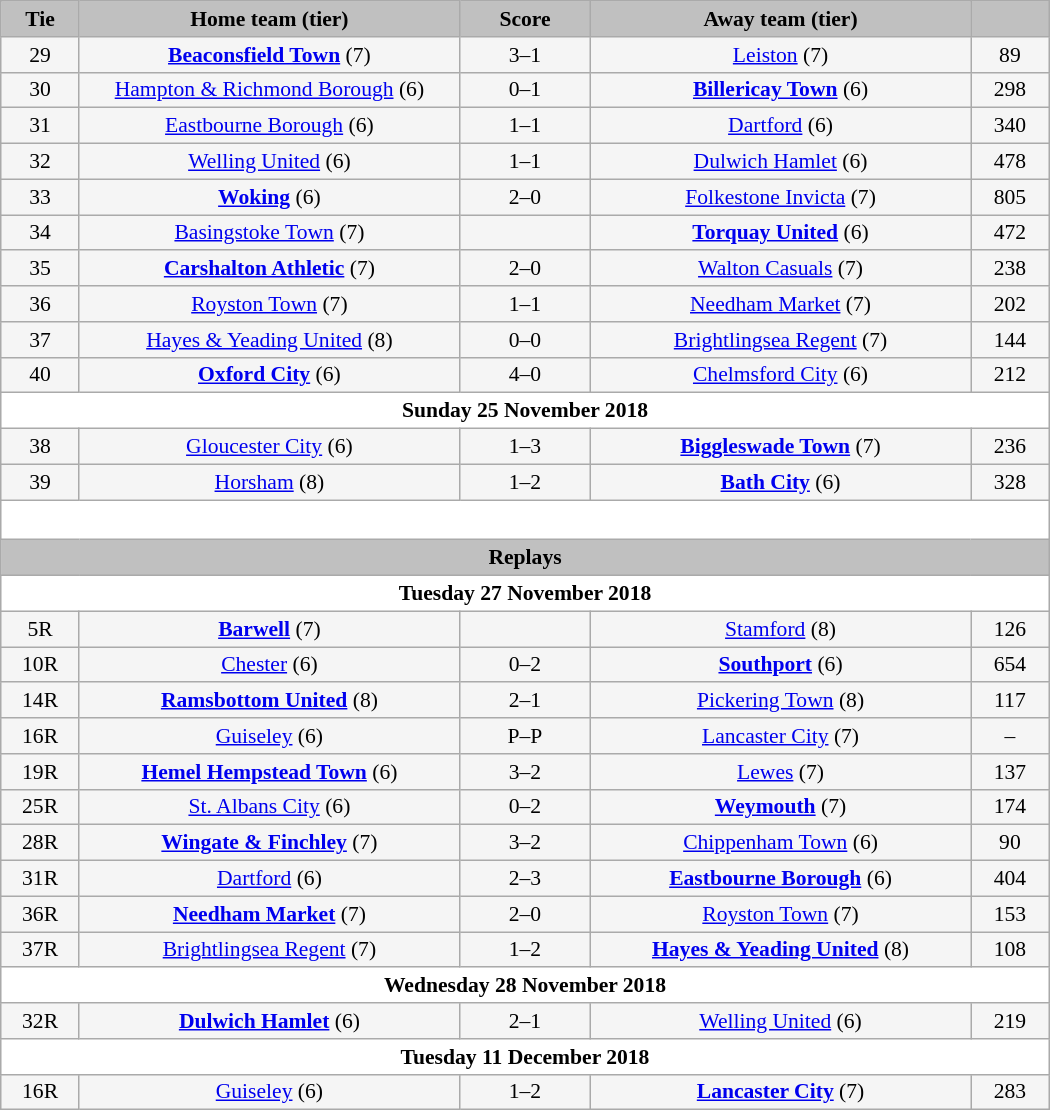<table class="wikitable" style="width: 700px; background:WhiteSmoke; text-align:center; font-size:90%">
<tr>
<td scope="col" style="width:  7.50%; background:silver;"><strong>Tie</strong></td>
<td scope="col" style="width: 36.25%; background:silver;"><strong>Home team (tier)</strong></td>
<td scope="col" style="width: 12.50%; background:silver;"><strong>Score</strong></td>
<td scope="col" style="width: 36.25%; background:silver;"><strong>Away team (tier)</strong></td>
<td scope="col" style="width:  7.50%; background:silver;"><strong></strong></td>
</tr>
<tr>
<td>29</td>
<td><strong><a href='#'>Beaconsfield Town</a></strong> (7)</td>
<td>3–1</td>
<td><a href='#'>Leiston</a> (7)</td>
<td>89</td>
</tr>
<tr>
<td>30</td>
<td><a href='#'>Hampton & Richmond Borough</a> (6)</td>
<td>0–1</td>
<td><strong><a href='#'>Billericay Town</a></strong> (6)</td>
<td>298</td>
</tr>
<tr>
<td>31</td>
<td><a href='#'>Eastbourne Borough</a> (6)</td>
<td>1–1</td>
<td><a href='#'>Dartford</a> (6)</td>
<td>340</td>
</tr>
<tr>
<td>32</td>
<td><a href='#'>Welling United</a> (6)</td>
<td>1–1</td>
<td><a href='#'>Dulwich Hamlet</a> (6)</td>
<td>478</td>
</tr>
<tr>
<td>33</td>
<td><strong><a href='#'>Woking</a></strong> (6)</td>
<td>2–0</td>
<td><a href='#'>Folkestone Invicta</a> (7)</td>
<td>805</td>
</tr>
<tr>
<td>34</td>
<td><a href='#'>Basingstoke Town</a> (7)</td>
<td></td>
<td><strong><a href='#'>Torquay United</a></strong> (6)</td>
<td>472</td>
</tr>
<tr>
<td>35</td>
<td><strong><a href='#'>Carshalton Athletic</a></strong> (7)</td>
<td>2–0</td>
<td><a href='#'>Walton Casuals</a> (7)</td>
<td>238</td>
</tr>
<tr>
<td>36</td>
<td><a href='#'>Royston Town</a> (7)</td>
<td>1–1</td>
<td><a href='#'>Needham Market</a> (7)</td>
<td>202</td>
</tr>
<tr>
<td>37</td>
<td><a href='#'>Hayes & Yeading United</a> (8)</td>
<td>0–0</td>
<td><a href='#'>Brightlingsea Regent</a> (7)</td>
<td>144</td>
</tr>
<tr>
<td>40</td>
<td><strong><a href='#'>Oxford City</a></strong> (6)</td>
<td>4–0</td>
<td><a href='#'>Chelmsford City</a> (6)</td>
<td>212</td>
</tr>
<tr>
<td colspan="5" style= background:White><strong>Sunday 25 November 2018</strong></td>
</tr>
<tr>
<td>38</td>
<td><a href='#'>Gloucester City</a> (6)</td>
<td>1–3</td>
<td><strong><a href='#'>Biggleswade Town</a></strong> (7)</td>
<td>236</td>
</tr>
<tr>
<td>39</td>
<td><a href='#'>Horsham</a> (8)</td>
<td>1–2</td>
<td><strong><a href='#'>Bath City</a></strong> (6)</td>
<td>328</td>
</tr>
<tr>
<td colspan="5" style="height: 20px; background:White;"></td>
</tr>
<tr>
<td colspan="5" style= background:Silver><strong>Replays</strong></td>
</tr>
<tr>
<td colspan="5" style= background:White><strong>Tuesday 27 November 2018</strong></td>
</tr>
<tr>
<td>5R</td>
<td><strong><a href='#'>Barwell</a></strong> (7)</td>
<td></td>
<td><a href='#'>Stamford</a> (8)</td>
<td>126</td>
</tr>
<tr>
<td>10R</td>
<td><a href='#'>Chester</a> (6)</td>
<td>0–2</td>
<td><strong><a href='#'>Southport</a></strong> (6)</td>
<td>654</td>
</tr>
<tr>
<td>14R</td>
<td><strong><a href='#'>Ramsbottom United</a></strong> (8)</td>
<td>2–1</td>
<td><a href='#'>Pickering Town</a> (8)</td>
<td>117</td>
</tr>
<tr>
<td>16R</td>
<td><a href='#'>Guiseley</a> (6)</td>
<td>P–P</td>
<td><a href='#'>Lancaster City</a> (7)</td>
<td>–</td>
</tr>
<tr>
<td>19R</td>
<td><strong><a href='#'>Hemel Hempstead Town</a></strong> (6)</td>
<td>3–2</td>
<td><a href='#'>Lewes</a> (7)</td>
<td>137</td>
</tr>
<tr>
<td>25R</td>
<td><a href='#'>St. Albans City</a> (6)</td>
<td>0–2</td>
<td><strong><a href='#'>Weymouth</a></strong> (7)</td>
<td>174</td>
</tr>
<tr>
<td>28R</td>
<td><strong><a href='#'>Wingate & Finchley</a></strong> (7)</td>
<td>3–2</td>
<td><a href='#'>Chippenham Town</a> (6)</td>
<td>90</td>
</tr>
<tr>
<td>31R</td>
<td><a href='#'>Dartford</a> (6)</td>
<td>2–3</td>
<td><strong><a href='#'>Eastbourne Borough</a></strong> (6)</td>
<td>404</td>
</tr>
<tr>
<td>36R</td>
<td><strong><a href='#'>Needham Market</a></strong> (7)</td>
<td>2–0</td>
<td><a href='#'>Royston Town</a> (7)</td>
<td>153</td>
</tr>
<tr>
<td>37R</td>
<td><a href='#'>Brightlingsea Regent</a> (7)</td>
<td>1–2</td>
<td><strong><a href='#'>Hayes & Yeading United</a></strong> (8)</td>
<td>108</td>
</tr>
<tr>
<td colspan="5" style= background:White><strong>Wednesday 28 November 2018</strong></td>
</tr>
<tr>
<td>32R</td>
<td><strong><a href='#'>Dulwich Hamlet</a></strong> (6)</td>
<td>2–1</td>
<td><a href='#'>Welling United</a> (6)</td>
<td>219</td>
</tr>
<tr>
<td colspan="5" style= background:White><strong>Tuesday 11 December 2018</strong></td>
</tr>
<tr>
<td>16R</td>
<td><a href='#'>Guiseley</a> (6)</td>
<td>1–2</td>
<td><strong><a href='#'>Lancaster City</a></strong> (7)</td>
<td>283</td>
</tr>
</table>
